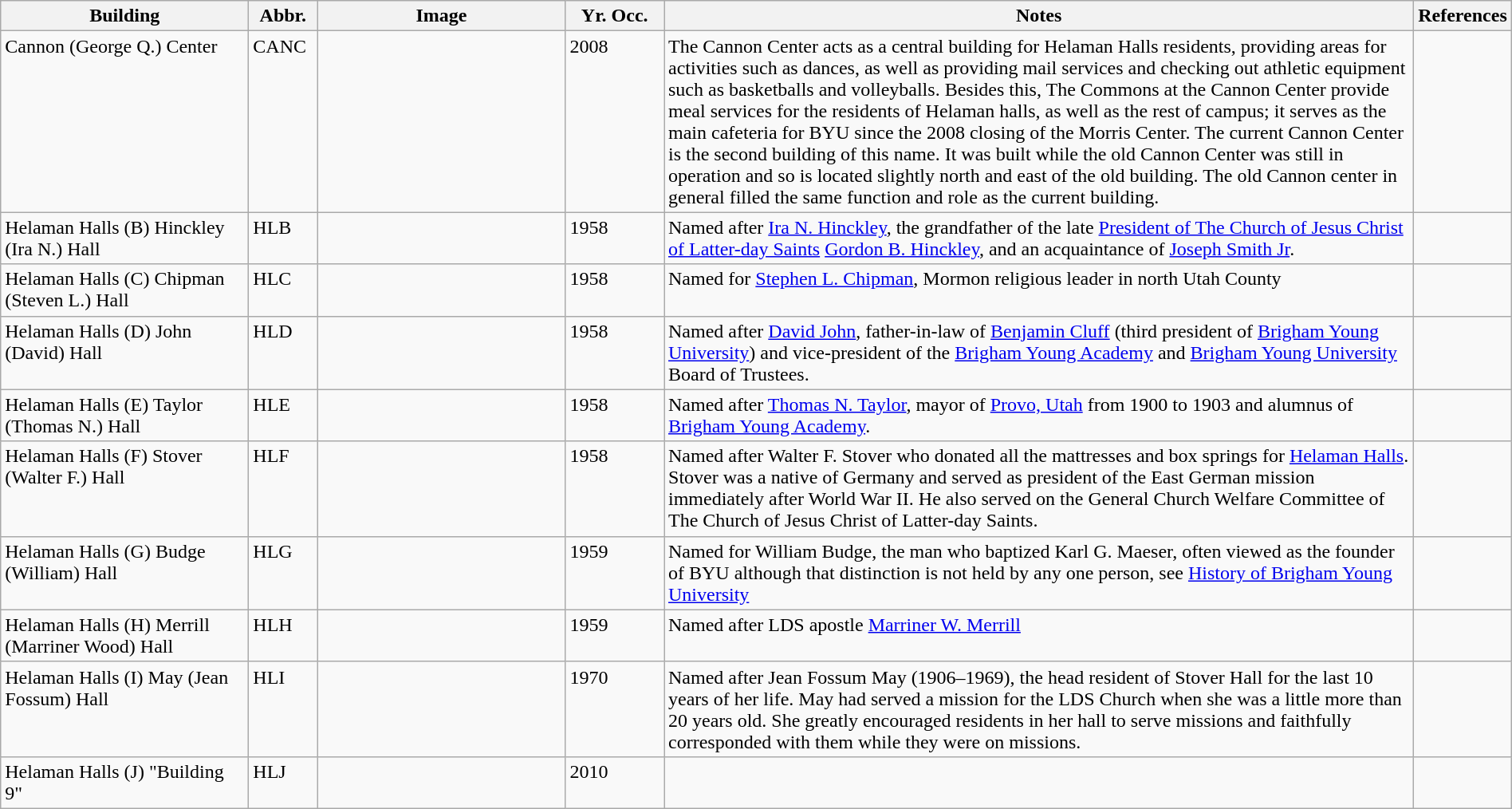<table class="wikitable sortable" style="width:100%;">
<tr>
<th width="200">Building</th>
<th width="50">Abbr.</th>
<th width="200" class="unsortable">Image</th>
<th width="75">Yr. Occ.</th>
<th class="unsortable">Notes</th>
<th width="50">References</th>
</tr>
<tr valign="top">
<td>Cannon (George Q.) Center</td>
<td>CANC</td>
<td></td>
<td>2008</td>
<td>The Cannon Center acts as a central building for Helaman Halls residents, providing areas for activities such as dances, as well as providing mail services and checking out athletic equipment such as basketballs and volleyballs. Besides this, The Commons at the Cannon Center provide meal services for the residents of Helaman halls, as well as the rest of campus; it serves as the main cafeteria for BYU since the 2008 closing of the Morris Center. The current Cannon Center is the second building of this name. It was built while the old Cannon Center was still in operation and so is located slightly north and east of the old building. The old Cannon center in general filled the same function and role as the current building.</td>
<td></td>
</tr>
<tr valign="top" valign="top">
<td>Helaman Halls (B) Hinckley (Ira N.) Hall</td>
<td>HLB</td>
<td></td>
<td>1958</td>
<td>Named after <a href='#'>Ira N. Hinckley</a>, the grandfather of the late <a href='#'>President of The Church of Jesus Christ of Latter-day Saints</a> <a href='#'>Gordon B. Hinckley</a>, and an acquaintance of <a href='#'>Joseph Smith Jr</a>.</td>
<td></td>
</tr>
<tr valign="top">
<td>Helaman Halls (C) Chipman (Steven L.) Hall</td>
<td>HLC</td>
<td></td>
<td>1958</td>
<td>Named for <a href='#'>Stephen L. Chipman</a>, Mormon religious leader in north Utah County</td>
<td></td>
</tr>
<tr valign="top">
<td>Helaman Halls (D) John (David) Hall</td>
<td>HLD</td>
<td></td>
<td>1958</td>
<td>Named after <a href='#'>David John</a>, father-in-law of <a href='#'>Benjamin Cluff</a> (third president of <a href='#'>Brigham Young University</a>) and vice-president of the <a href='#'>Brigham Young Academy</a> and <a href='#'>Brigham Young University</a> Board of Trustees.</td>
<td></td>
</tr>
<tr valign="top">
<td>Helaman Halls (E) Taylor (Thomas N.) Hall</td>
<td>HLE</td>
<td></td>
<td>1958</td>
<td>Named after <a href='#'>Thomas N. Taylor</a>, mayor of <a href='#'>Provo, Utah</a> from 1900 to 1903 and alumnus of <a href='#'>Brigham Young Academy</a>.</td>
<td></td>
</tr>
<tr valign="top">
<td>Helaman Halls (F) Stover (Walter F.) Hall</td>
<td>HLF</td>
<td></td>
<td>1958</td>
<td>Named after Walter F. Stover who donated all the mattresses and box springs for <a href='#'>Helaman Halls</a>.  Stover was a native of Germany and served as president of the East German mission immediately after World War II.  He also served on the General Church Welfare Committee of The Church of Jesus Christ of Latter-day Saints.</td>
<td></td>
</tr>
<tr valign="top">
<td>Helaman Halls (G) Budge (William) Hall</td>
<td>HLG</td>
<td></td>
<td>1959</td>
<td>Named for William Budge, the man who baptized Karl G. Maeser, often viewed as the founder of BYU although that distinction is not held by any one person, see <a href='#'>History of Brigham Young University</a></td>
<td></td>
</tr>
<tr valign="top">
<td>Helaman Halls (H) Merrill (Marriner Wood) Hall</td>
<td>HLH</td>
<td></td>
<td>1959</td>
<td>Named after LDS apostle <a href='#'>Marriner W. Merrill</a></td>
<td></td>
</tr>
<tr valign="top">
<td>Helaman Halls (I) May (Jean Fossum) Hall</td>
<td>HLI</td>
<td></td>
<td>1970</td>
<td>Named after Jean Fossum May (1906–1969), the head resident of Stover Hall for the last 10 years of her life.  May had served a mission for the LDS Church when she was a little more than 20 years old.  She greatly encouraged residents in her hall to serve missions and faithfully corresponded with them while they were on missions.</td>
<td></td>
</tr>
<tr valign="top">
<td>Helaman Halls (J) "Building 9"</td>
<td>HLJ</td>
<td></td>
<td>2010</td>
<td></td>
<td></td>
</tr>
</table>
